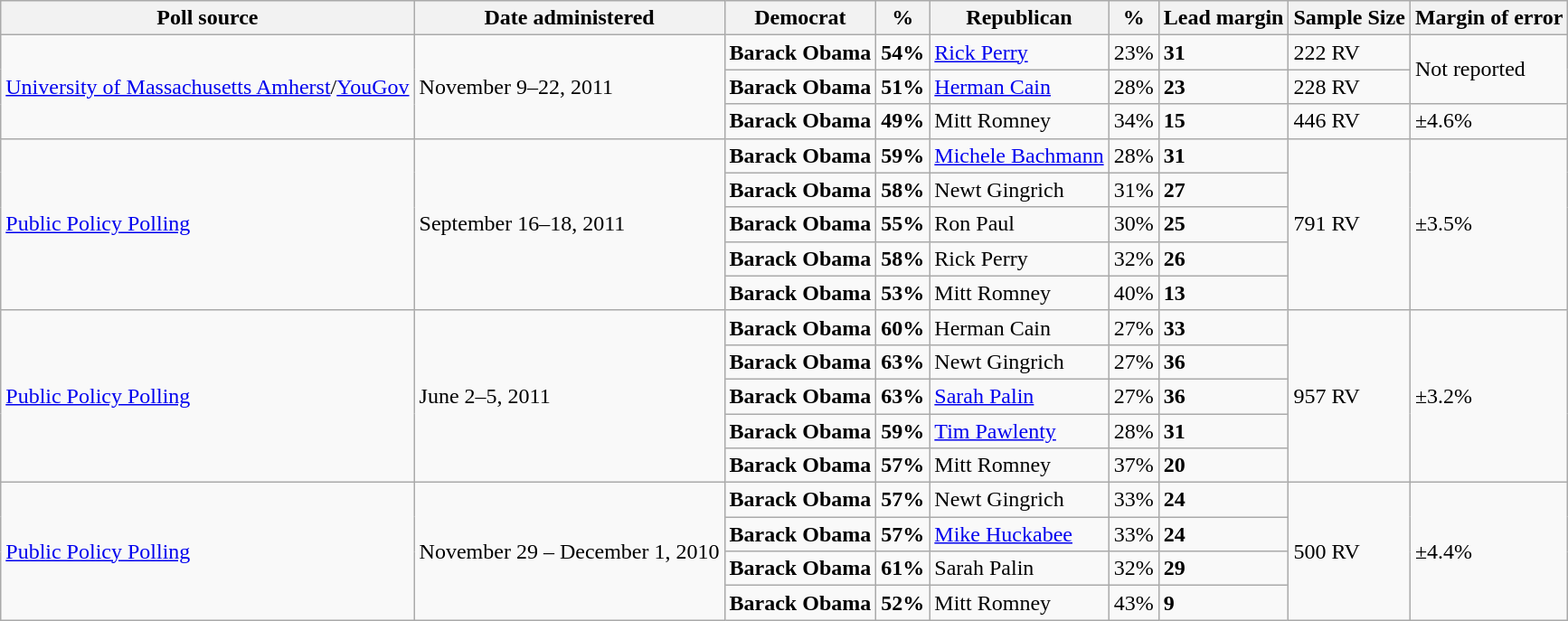<table class="wikitable">
<tr valign=bottom>
<th>Poll source</th>
<th>Date administered</th>
<th>Democrat</th>
<th>%</th>
<th>Republican</th>
<th>%</th>
<th>Lead margin</th>
<th>Sample Size</th>
<th>Margin of error</th>
</tr>
<tr>
<td rowspan=3><a href='#'>University of Massachusetts Amherst</a>/<a href='#'>YouGov</a></td>
<td rowspan=3>November 9–22, 2011</td>
<td><strong>Barack Obama</strong></td>
<td><strong>54%</strong></td>
<td><a href='#'>Rick Perry</a></td>
<td>23%</td>
<td><strong>31</strong></td>
<td>222 RV</td>
<td rowspan="2">Not reported</td>
</tr>
<tr>
<td><strong>Barack Obama</strong></td>
<td><strong>51%</strong></td>
<td><a href='#'>Herman Cain</a></td>
<td>28%</td>
<td><strong>23</strong></td>
<td>228 RV</td>
</tr>
<tr>
<td><strong>Barack Obama</strong></td>
<td><strong>49%</strong></td>
<td>Mitt Romney</td>
<td>34%</td>
<td><strong>15</strong></td>
<td>446 RV</td>
<td>±4.6%</td>
</tr>
<tr>
<td rowspan=5><a href='#'>Public Policy Polling</a></td>
<td rowspan=5>September 16–18, 2011</td>
<td><strong>Barack Obama</strong></td>
<td><strong>59%</strong></td>
<td><a href='#'>Michele Bachmann</a></td>
<td>28%</td>
<td><strong>31</strong></td>
<td rowspan=5>791 RV</td>
<td rowspan=5>±3.5%</td>
</tr>
<tr>
<td><strong>Barack Obama</strong></td>
<td><strong>58%</strong></td>
<td>Newt Gingrich</td>
<td>31%</td>
<td><strong>27</strong></td>
</tr>
<tr>
<td><strong>Barack Obama</strong></td>
<td><strong>55%</strong></td>
<td>Ron Paul</td>
<td>30%</td>
<td><strong>25</strong></td>
</tr>
<tr>
<td><strong>Barack Obama</strong></td>
<td><strong>58%</strong></td>
<td>Rick Perry</td>
<td>32%</td>
<td><strong>26</strong></td>
</tr>
<tr>
<td><strong>Barack Obama</strong></td>
<td><strong>53%</strong></td>
<td>Mitt Romney</td>
<td>40%</td>
<td><strong>13</strong></td>
</tr>
<tr>
<td rowspan=5><a href='#'>Public Policy Polling</a></td>
<td rowspan=5>June 2–5, 2011</td>
<td><strong>Barack Obama</strong></td>
<td><strong>60%</strong></td>
<td>Herman Cain</td>
<td>27%</td>
<td><strong>33</strong></td>
<td rowspan=5>957 RV</td>
<td rowspan=5>±3.2%</td>
</tr>
<tr>
<td><strong>Barack Obama</strong></td>
<td><strong>63%</strong></td>
<td>Newt Gingrich</td>
<td>27%</td>
<td><strong>36</strong></td>
</tr>
<tr>
<td><strong>Barack Obama</strong></td>
<td><strong>63%</strong></td>
<td><a href='#'>Sarah Palin</a></td>
<td>27%</td>
<td><strong>36</strong></td>
</tr>
<tr>
<td><strong>Barack Obama</strong></td>
<td><strong>59%</strong></td>
<td><a href='#'>Tim Pawlenty</a></td>
<td>28%</td>
<td><strong>31</strong></td>
</tr>
<tr>
<td><strong>Barack Obama</strong></td>
<td><strong>57%</strong></td>
<td>Mitt Romney</td>
<td>37%</td>
<td><strong>20</strong></td>
</tr>
<tr>
<td rowspan=4><a href='#'>Public Policy Polling</a></td>
<td rowspan=4>November 29 – December 1, 2010</td>
<td><strong>Barack Obama</strong></td>
<td><strong>57%</strong></td>
<td>Newt Gingrich</td>
<td>33%</td>
<td><strong>24</strong></td>
<td rowspan=4>500 RV</td>
<td rowspan=4>±4.4%</td>
</tr>
<tr>
<td><strong>Barack Obama</strong></td>
<td><strong>57%</strong></td>
<td><a href='#'>Mike Huckabee</a></td>
<td>33%</td>
<td><strong>24</strong></td>
</tr>
<tr>
<td><strong>Barack Obama</strong></td>
<td><strong>61%</strong></td>
<td>Sarah Palin</td>
<td>32%</td>
<td><strong>29</strong></td>
</tr>
<tr>
<td><strong>Barack Obama</strong></td>
<td><strong>52%</strong></td>
<td>Mitt Romney</td>
<td>43%</td>
<td><strong>9</strong></td>
</tr>
</table>
